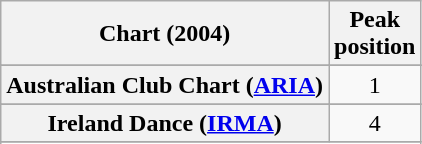<table class="wikitable sortable plainrowheaders" style="text-align:center">
<tr>
<th>Chart (2004)</th>
<th>Peak<br>position</th>
</tr>
<tr>
</tr>
<tr>
<th scope="row">Australian Club Chart (<a href='#'>ARIA</a>)</th>
<td>1</td>
</tr>
<tr>
</tr>
<tr>
</tr>
<tr>
</tr>
<tr>
</tr>
<tr>
</tr>
<tr>
<th scope="row">Ireland Dance (<a href='#'>IRMA</a>)</th>
<td>4</td>
</tr>
<tr>
</tr>
<tr>
</tr>
<tr>
</tr>
<tr>
</tr>
<tr>
</tr>
<tr>
</tr>
<tr>
</tr>
</table>
